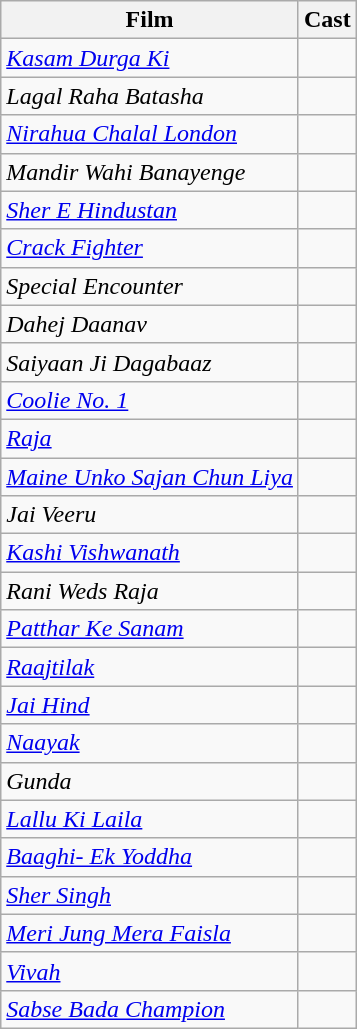<table class="wikitable">
<tr>
<th>Film</th>
<th>Cast</th>
</tr>
<tr>
<td><em><a href='#'>Kasam Durga Ki</a></em></td>
<td></td>
</tr>
<tr>
<td><em>Lagal Raha Batasha</em></td>
<td></td>
</tr>
<tr>
<td><em><a href='#'>Nirahua Chalal London</a></em></td>
<td></td>
</tr>
<tr>
<td><em>Mandir Wahi Banayenge</em></td>
<td></td>
</tr>
<tr>
<td><em><a href='#'>Sher E Hindustan</a></em></td>
<td></td>
</tr>
<tr>
<td><em><a href='#'>Crack Fighter</a></em></td>
<td></td>
</tr>
<tr>
<td><em>Special Encounter</em></td>
<td></td>
</tr>
<tr>
<td><em>Dahej Daanav</em></td>
<td></td>
</tr>
<tr>
<td><em>Saiyaan Ji Dagabaaz</em></td>
<td></td>
</tr>
<tr>
<td><em><a href='#'>Coolie No. 1</a></em></td>
<td></td>
</tr>
<tr>
<td><em><a href='#'>Raja</a></em></td>
<td></td>
</tr>
<tr>
<td><em><a href='#'>Maine Unko Sajan Chun Liya</a></em></td>
<td></td>
</tr>
<tr>
<td><em>Jai Veeru</em></td>
<td></td>
</tr>
<tr>
<td><em><a href='#'>Kashi Vishwanath</a></em></td>
<td></td>
</tr>
<tr>
<td><em>Rani Weds Raja</em></td>
<td></td>
</tr>
<tr>
<td><em><a href='#'>Patthar Ke Sanam</a></em></td>
<td></td>
</tr>
<tr>
<td><em><a href='#'>Raajtilak</a></em></td>
<td></td>
</tr>
<tr>
<td><em><a href='#'>Jai Hind</a></em></td>
<td></td>
</tr>
<tr>
<td><em><a href='#'>Naayak</a></em></td>
<td></td>
</tr>
<tr>
<td><em>Gunda</em></td>
<td></td>
</tr>
<tr>
<td><em><a href='#'>Lallu Ki Laila</a></em></td>
<td></td>
</tr>
<tr>
<td><em><a href='#'>Baaghi- Ek Yoddha</a></em></td>
<td></td>
</tr>
<tr>
<td><em><a href='#'>Sher Singh</a></em></td>
<td></td>
</tr>
<tr>
<td><em><a href='#'>Meri Jung Mera Faisla</a></em></td>
<td></td>
</tr>
<tr>
<td><em><a href='#'>Vivah</a></em></td>
<td></td>
</tr>
<tr>
<td><em><a href='#'>Sabse Bada Champion</a></em></td>
<td></td>
</tr>
</table>
